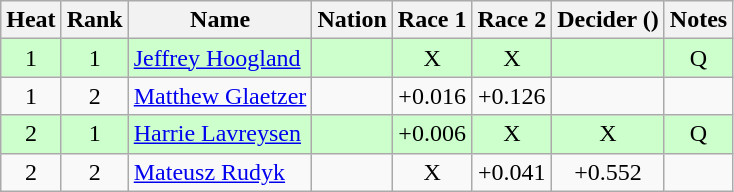<table class="wikitable sortable" style="text-align:center">
<tr>
<th>Heat</th>
<th>Rank</th>
<th>Name</th>
<th>Nation</th>
<th>Race 1</th>
<th>Race 2</th>
<th>Decider ()</th>
<th>Notes</th>
</tr>
<tr bgcolor=ccffcc>
<td>1</td>
<td>1</td>
<td align=left><a href='#'>Jeffrey Hoogland</a></td>
<td align=left></td>
<td>X</td>
<td>X</td>
<td></td>
<td>Q</td>
</tr>
<tr>
<td>1</td>
<td>2</td>
<td align=left><a href='#'>Matthew Glaetzer</a></td>
<td align=left></td>
<td>+0.016</td>
<td>+0.126</td>
<td></td>
<td></td>
</tr>
<tr bgcolor=ccffcc>
<td>2</td>
<td>1</td>
<td align=left><a href='#'>Harrie Lavreysen</a></td>
<td align=left></td>
<td>+0.006</td>
<td>X</td>
<td>X</td>
<td>Q</td>
</tr>
<tr>
<td>2</td>
<td>2</td>
<td align=left><a href='#'>Mateusz Rudyk</a></td>
<td align=left></td>
<td>X</td>
<td>+0.041</td>
<td>+0.552</td>
<td></td>
</tr>
</table>
